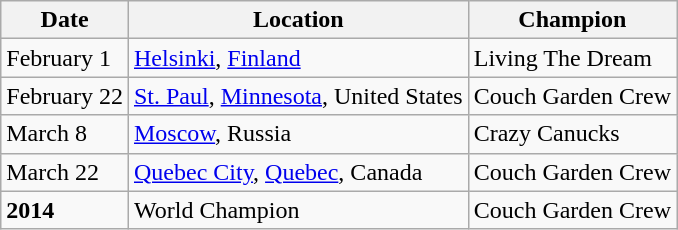<table class="wikitable">
<tr>
<th>Date</th>
<th>Location</th>
<th>Champion</th>
</tr>
<tr>
<td>February 1</td>
<td><a href='#'>Helsinki</a>, <a href='#'>Finland</a></td>
<td>Living The Dream</td>
</tr>
<tr>
<td>February 22</td>
<td><a href='#'>St. Paul</a>, <a href='#'>Minnesota</a>, United States</td>
<td>Couch Garden Crew</td>
</tr>
<tr>
<td>March 8</td>
<td><a href='#'>Moscow</a>, Russia</td>
<td>Crazy Canucks</td>
</tr>
<tr>
<td>March 22</td>
<td><a href='#'>Quebec City</a>, <a href='#'>Quebec</a>, Canada</td>
<td>Couch Garden Crew</td>
</tr>
<tr>
<td><strong>2014</strong></td>
<td>World Champion</td>
<td>Couch Garden Crew</td>
</tr>
</table>
